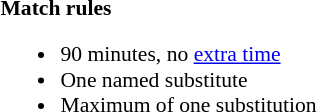<table width=100% style="font-size: 90%">
<tr>
<td width=50% valign=top><br><strong>Match rules</strong><ul><li>90 minutes, no <a href='#'>extra time</a></li><li>One named substitute</li><li>Maximum of one substitution</li></ul></td>
</tr>
</table>
